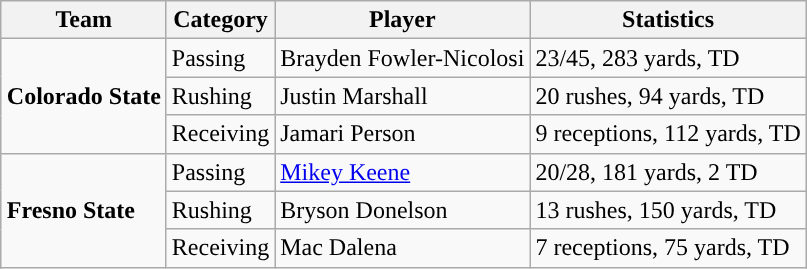<table class="wikitable" style="float: right;">
<tr>
<th>Team</th>
<th>Category</th>
<th>Player</th>
<th>Statistics</th>
</tr>
<tr>
<td rowspan=3><strong>Colorado State</strong></td>
<td>Passing</td>
<td>Brayden Fowler-Nicolosi</td>
<td>23/45, 283 yards, TD</td>
</tr>
<tr>
<td>Rushing</td>
<td>Justin Marshall</td>
<td>20 rushes, 94 yards, TD</td>
</tr>
<tr>
<td>Receiving</td>
<td>Jamari Person</td>
<td>9 receptions, 112 yards, TD</td>
</tr>
<tr>
<td rowspan=3><strong>Fresno State</strong></td>
<td>Passing</td>
<td><a href='#'>Mikey Keene</a></td>
<td>20/28, 181 yards, 2 TD</td>
</tr>
<tr>
<td>Rushing</td>
<td>Bryson Donelson</td>
<td>13 rushes, 150 yards, TD</td>
</tr>
<tr>
<td>Receiving</td>
<td>Mac Dalena</td>
<td>7 receptions, 75 yards, TD</td>
</tr>
</table>
